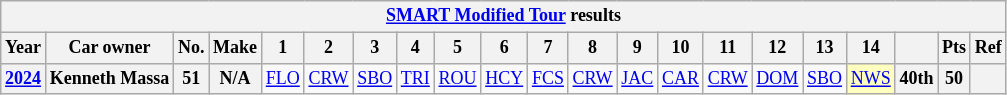<table class="wikitable" style="text-align:center; font-size:75%">
<tr>
<th colspan=38><a href='#'>SMART Modified Tour</a> results</th>
</tr>
<tr>
<th>Year</th>
<th>Car owner</th>
<th>No.</th>
<th>Make</th>
<th>1</th>
<th>2</th>
<th>3</th>
<th>4</th>
<th>5</th>
<th>6</th>
<th>7</th>
<th>8</th>
<th>9</th>
<th>10</th>
<th>11</th>
<th>12</th>
<th>13</th>
<th>14</th>
<th></th>
<th>Pts</th>
<th>Ref</th>
</tr>
<tr>
<th><a href='#'>2024</a></th>
<th>Kenneth Massa</th>
<th>51</th>
<th>N/A</th>
<td><a href='#'>FLO</a></td>
<td><a href='#'>CRW</a></td>
<td><a href='#'>SBO</a></td>
<td><a href='#'>TRI</a></td>
<td><a href='#'>ROU</a></td>
<td><a href='#'>HCY</a></td>
<td><a href='#'>FCS</a></td>
<td><a href='#'>CRW</a></td>
<td><a href='#'>JAC</a></td>
<td><a href='#'>CAR</a></td>
<td><a href='#'>CRW</a></td>
<td><a href='#'>DOM</a></td>
<td><a href='#'>SBO</a></td>
<td style="background:#FFFFBF;"><a href='#'>NWS</a><br></td>
<th>40th</th>
<th>50</th>
<th></th>
</tr>
</table>
